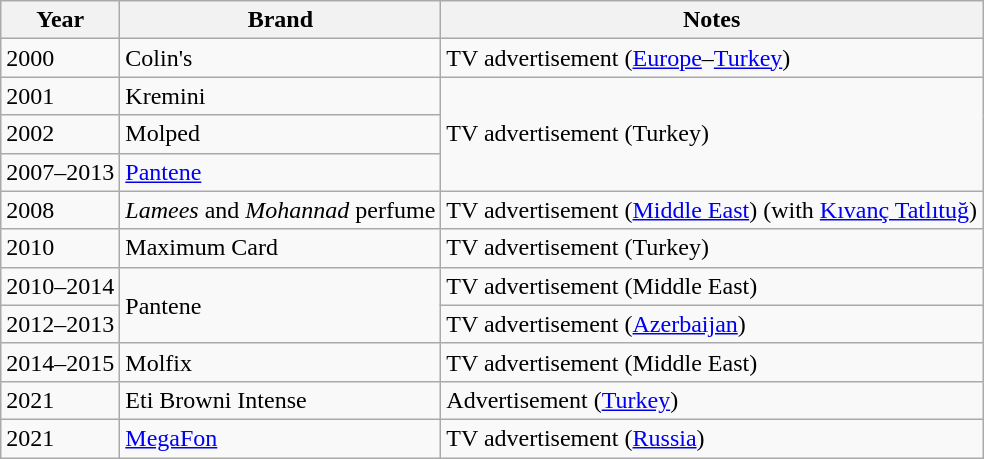<table class="wikitable sortable">
<tr>
<th>Year</th>
<th>Brand</th>
<th>Notes</th>
</tr>
<tr>
<td>2000</td>
<td>Colin's</td>
<td>TV advertisement (<a href='#'>Europe</a>–<a href='#'>Turkey</a>)</td>
</tr>
<tr>
<td>2001</td>
<td>Kremini</td>
<td rowspan="3">TV advertisement (Turkey)</td>
</tr>
<tr>
<td>2002</td>
<td>Molped</td>
</tr>
<tr>
<td>2007–2013</td>
<td><a href='#'>Pantene</a></td>
</tr>
<tr>
<td>2008</td>
<td><em>Lamees</em> and <em>Mohannad</em> perfume</td>
<td>TV advertisement (<a href='#'>Middle East</a>) (with <a href='#'>Kıvanç Tatlıtuğ</a>)</td>
</tr>
<tr>
<td>2010</td>
<td>Maximum Card</td>
<td>TV advertisement (Turkey)</td>
</tr>
<tr>
<td>2010–2014</td>
<td rowspan="2">Pantene</td>
<td>TV advertisement (Middle East)</td>
</tr>
<tr>
<td>2012–2013</td>
<td>TV advertisement (<a href='#'>Azerbaijan</a>)</td>
</tr>
<tr>
<td>2014–2015</td>
<td>Molfix</td>
<td>TV advertisement (Middle East)</td>
</tr>
<tr>
<td>2021</td>
<td>Eti Browni Intense</td>
<td>Advertisement (<a href='#'>Turkey</a>)</td>
</tr>
<tr>
<td>2021</td>
<td><a href='#'>MegaFon</a></td>
<td>TV advertisement (<a href='#'>Russia</a>)</td>
</tr>
</table>
